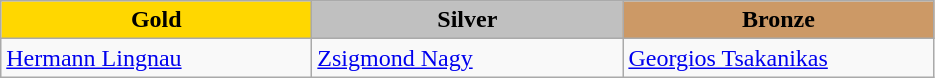<table class="wikitable" style="text-align:left">
<tr align="center">
<td width=200 bgcolor=gold><strong>Gold</strong></td>
<td width=200 bgcolor=silver><strong>Silver</strong></td>
<td width=200 bgcolor=CC9966><strong>Bronze</strong></td>
</tr>
<tr>
<td><a href='#'>Hermann Lingnau</a><br><em></em></td>
<td><a href='#'>Zsigmond Nagy</a><br><em></em></td>
<td><a href='#'>Georgios Tsakanikas</a><br><em></em></td>
</tr>
</table>
